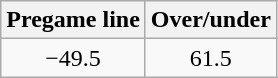<table class="wikitable" style="margin-left: auto; margin-right: auto; border: none; display: inline-table;">
<tr style="text-align:center">
<th style=>Pregame line</th>
<th style=>Over/under</th>
</tr>
<tr style="text-align:center">
<td>−49.5</td>
<td>61.5</td>
</tr>
</table>
